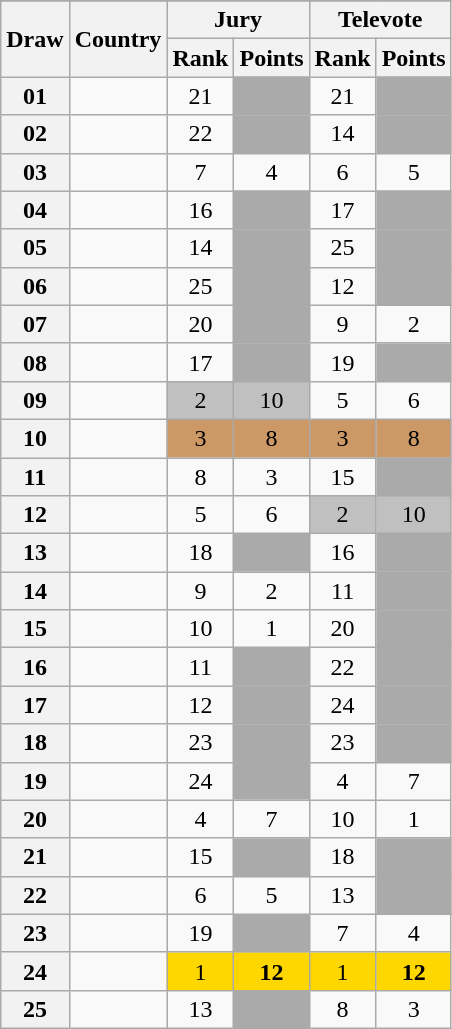<table class="sortable wikitable collapsible plainrowheaders" style="text-align:center;">
<tr>
</tr>
<tr>
<th scope="col" rowspan="2">Draw</th>
<th scope="col" rowspan="2">Country</th>
<th scope="col" colspan="2">Jury</th>
<th scope="col" colspan="2">Televote</th>
</tr>
<tr>
<th scope="col">Rank</th>
<th scope="col">Points</th>
<th scope="col">Rank</th>
<th scope="col">Points</th>
</tr>
<tr>
<th scope="row" style="text-align:center;">01</th>
<td style="text-align:left;"></td>
<td>21</td>
<td style="background:#AAAAAA;"></td>
<td>21</td>
<td style="background:#AAAAAA;"></td>
</tr>
<tr>
<th scope="row" style="text-align:center;">02</th>
<td style="text-align:left;"></td>
<td>22</td>
<td style="background:#AAAAAA;"></td>
<td>14</td>
<td style="background:#AAAAAA;"></td>
</tr>
<tr>
<th scope="row" style="text-align:center;">03</th>
<td style="text-align:left;"></td>
<td>7</td>
<td>4</td>
<td>6</td>
<td>5</td>
</tr>
<tr>
<th scope="row" style="text-align:center;">04</th>
<td style="text-align:left;"></td>
<td>16</td>
<td style="background:#AAAAAA;"></td>
<td>17</td>
<td style="background:#AAAAAA;"></td>
</tr>
<tr>
<th scope="row" style="text-align:center;">05</th>
<td style="text-align:left;"></td>
<td>14</td>
<td style="background:#AAAAAA;"></td>
<td>25</td>
<td style="background:#AAAAAA;"></td>
</tr>
<tr>
<th scope="row" style="text-align:center;">06</th>
<td style="text-align:left;"></td>
<td>25</td>
<td style="background:#AAAAAA;"></td>
<td>12</td>
<td style="background:#AAAAAA;"></td>
</tr>
<tr>
<th scope="row" style="text-align:center;">07</th>
<td style="text-align:left;"></td>
<td>20</td>
<td style="background:#AAAAAA;"></td>
<td>9</td>
<td>2</td>
</tr>
<tr>
<th scope="row" style="text-align:center;">08</th>
<td style="text-align:left;"></td>
<td>17</td>
<td style="background:#AAAAAA;"></td>
<td>19</td>
<td style="background:#AAAAAA;"></td>
</tr>
<tr>
<th scope="row" style="text-align:center;">09</th>
<td style="text-align:left;"></td>
<td style="background:silver;">2</td>
<td style="background:silver;">10</td>
<td>5</td>
<td>6</td>
</tr>
<tr>
<th scope="row" style="text-align:center;">10</th>
<td style="text-align:left;"></td>
<td style="background:#CC9966;">3</td>
<td style="background:#CC9966;">8</td>
<td style="background:#CC9966;">3</td>
<td style="background:#CC9966;">8</td>
</tr>
<tr>
<th scope="row" style="text-align:center;">11</th>
<td style="text-align:left;"></td>
<td>8</td>
<td>3</td>
<td>15</td>
<td style="background:#AAAAAA;"></td>
</tr>
<tr>
<th scope="row" style="text-align:center;">12</th>
<td style="text-align:left;"></td>
<td>5</td>
<td>6</td>
<td style="background:silver;">2</td>
<td style="background:silver;">10</td>
</tr>
<tr>
<th scope="row" style="text-align:center;">13</th>
<td style="text-align:left;"></td>
<td>18</td>
<td style="background:#AAAAAA;"></td>
<td>16</td>
<td style="background:#AAAAAA;"></td>
</tr>
<tr>
<th scope="row" style="text-align:center;">14</th>
<td style="text-align:left;"></td>
<td>9</td>
<td>2</td>
<td>11</td>
<td style="background:#AAAAAA;"></td>
</tr>
<tr>
<th scope="row" style="text-align:center;">15</th>
<td style="text-align:left;"></td>
<td>10</td>
<td>1</td>
<td>20</td>
<td style="background:#AAAAAA;"></td>
</tr>
<tr>
<th scope="row" style="text-align:center;">16</th>
<td style="text-align:left;"></td>
<td>11</td>
<td style="background:#AAAAAA;"></td>
<td>22</td>
<td style="background:#AAAAAA;"></td>
</tr>
<tr>
<th scope="row" style="text-align:center;">17</th>
<td style="text-align:left;"></td>
<td>12</td>
<td style="background:#AAAAAA;"></td>
<td>24</td>
<td style="background:#AAAAAA;"></td>
</tr>
<tr>
<th scope="row" style="text-align:center;">18</th>
<td style="text-align:left;"></td>
<td>23</td>
<td style="background:#AAAAAA;"></td>
<td>23</td>
<td style="background:#AAAAAA;"></td>
</tr>
<tr>
<th scope="row" style="text-align:center;">19</th>
<td style="text-align:left;"></td>
<td>24</td>
<td style="background:#AAAAAA;"></td>
<td>4</td>
<td>7</td>
</tr>
<tr>
<th scope="row" style="text-align:center;">20</th>
<td style="text-align:left;"></td>
<td>4</td>
<td>7</td>
<td>10</td>
<td>1</td>
</tr>
<tr>
<th scope="row" style="text-align:center;">21</th>
<td style="text-align:left;"></td>
<td>15</td>
<td style="background:#AAAAAA;"></td>
<td>18</td>
<td style="background:#AAAAAA;"></td>
</tr>
<tr>
<th scope="row" style="text-align:center;">22</th>
<td style="text-align:left;"></td>
<td>6</td>
<td>5</td>
<td>13</td>
<td style="background:#AAAAAA;"></td>
</tr>
<tr>
<th scope="row" style="text-align:center;">23</th>
<td style="text-align:left;"></td>
<td>19</td>
<td style="background:#AAAAAA;"></td>
<td>7</td>
<td>4</td>
</tr>
<tr>
<th scope="row" style="text-align:center;">24</th>
<td style="text-align:left;"></td>
<td style="background:gold;">1</td>
<td style="background:gold;"><strong>12</strong></td>
<td style="background:gold;">1</td>
<td style="background:gold;"><strong>12</strong></td>
</tr>
<tr>
<th scope="row" style="text-align:center;">25</th>
<td style="text-align:left;"></td>
<td>13</td>
<td style="background:#AAAAAA;"></td>
<td>8</td>
<td>3</td>
</tr>
</table>
